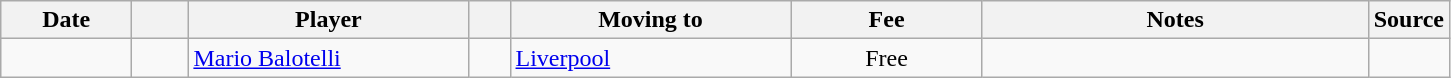<table class="wikitable sortable">
<tr>
<th style="width:80px;">Date</th>
<th style="width:30px;"></th>
<th style="width:180px;">Player</th>
<th style="width:20px;"></th>
<th style="width:180px;">Moving to</th>
<th style="width:120px;" class="unsortable">Fee</th>
<th style="width:250px;" class="unsortable">Notes</th>
<th style="width:20px;">Source</th>
</tr>
<tr>
<td></td>
<td align=center></td>
<td> <a href='#'>Mario Balotelli</a></td>
<td></td>
<td> <a href='#'>Liverpool</a></td>
<td align=center>Free</td>
<td align=center></td>
<td></td>
</tr>
</table>
